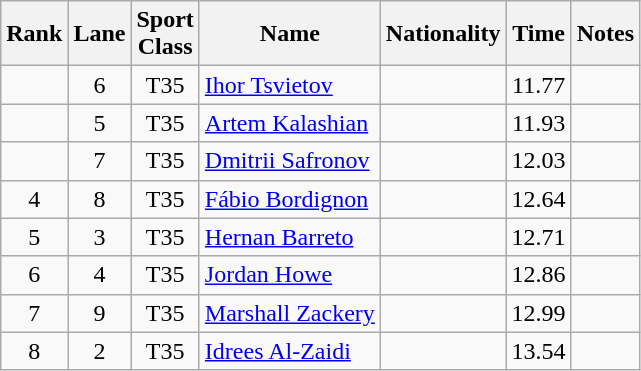<table class="wikitable sortable" style="text-align:center">
<tr>
<th>Rank</th>
<th>Lane</th>
<th>Sport<br>Class</th>
<th>Name</th>
<th>Nationality</th>
<th>Time</th>
<th>Notes</th>
</tr>
<tr>
<td></td>
<td>6</td>
<td>T35</td>
<td align=left><a href='#'>Ihor Tsvietov</a></td>
<td align=left></td>
<td>11.77</td>
<td></td>
</tr>
<tr>
<td></td>
<td>5</td>
<td>T35</td>
<td align=left><a href='#'>Artem Kalashian</a></td>
<td align=left></td>
<td>11.93</td>
<td></td>
</tr>
<tr>
<td></td>
<td>7</td>
<td>T35</td>
<td align=left><a href='#'>Dmitrii Safronov</a></td>
<td align=left></td>
<td>12.03</td>
<td></td>
</tr>
<tr>
<td>4</td>
<td>8</td>
<td>T35</td>
<td align=left><a href='#'>Fábio Bordignon</a></td>
<td align=left></td>
<td>12.64</td>
<td></td>
</tr>
<tr>
<td>5</td>
<td>3</td>
<td>T35</td>
<td align=left><a href='#'>Hernan Barreto</a></td>
<td align=left></td>
<td>12.71</td>
<td></td>
</tr>
<tr>
<td>6</td>
<td>4</td>
<td>T35</td>
<td align=left><a href='#'>Jordan Howe</a></td>
<td align=left></td>
<td>12.86</td>
<td></td>
</tr>
<tr>
<td>7</td>
<td>9</td>
<td>T35</td>
<td align=left><a href='#'>Marshall Zackery</a></td>
<td align=left></td>
<td>12.99</td>
<td></td>
</tr>
<tr>
<td>8</td>
<td>2</td>
<td>T35</td>
<td align=left><a href='#'>Idrees Al-Zaidi</a></td>
<td align=left></td>
<td>13.54</td>
<td></td>
</tr>
</table>
